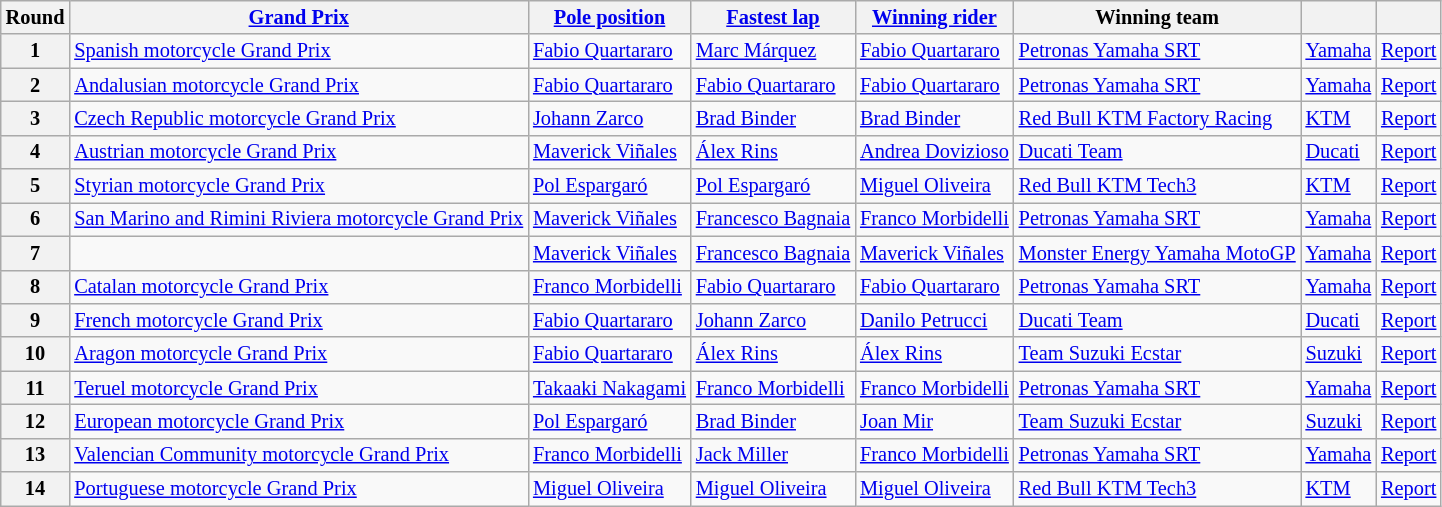<table class="wikitable sortable" style="font-size: 85%">
<tr>
<th>Round</th>
<th><a href='#'>Grand Prix</a></th>
<th><a href='#'>Pole position</a></th>
<th><a href='#'>Fastest lap</a></th>
<th><a href='#'>Winning rider</a></th>
<th>Winning team</th>
<th></th>
<th class="unsortable"></th>
</tr>
<tr>
<th>1</th>
<td> <a href='#'>Spanish motorcycle Grand Prix</a></td>
<td data-sort-value="QUA"> <a href='#'>Fabio Quartararo</a></td>
<td data-sort-value="MAR"> <a href='#'>Marc Márquez</a></td>
<td data-sort-value="QUA"> <a href='#'>Fabio Quartararo</a></td>
<td data-sort-value="PET"> <a href='#'>Petronas Yamaha SRT</a></td>
<td data-sort-value="YAM"> <a href='#'>Yamaha</a></td>
<td><a href='#'>Report</a></td>
</tr>
<tr>
<th>2</th>
<td> <a href='#'>Andalusian motorcycle Grand Prix</a></td>
<td data-sort-value="QUA"> <a href='#'>Fabio Quartararo</a></td>
<td data-sort-value="QUA"> <a href='#'>Fabio Quartararo</a></td>
<td data-sort-value="QUA"> <a href='#'>Fabio Quartararo</a></td>
<td data-sort-value="PET"> <a href='#'>Petronas Yamaha SRT</a></td>
<td data-sort-value="YAM"> <a href='#'>Yamaha</a></td>
<td><a href='#'>Report</a></td>
</tr>
<tr>
<th>3</th>
<td> <a href='#'>Czech Republic motorcycle Grand Prix</a></td>
<td data-sort-value="ZAR"> <a href='#'>Johann Zarco</a></td>
<td data-sort-value="BIN"> <a href='#'>Brad Binder</a></td>
<td data-sort-value="BIN"> <a href='#'>Brad Binder</a></td>
<td data-sort-value="RED"> <a href='#'>Red Bull KTM Factory Racing</a></td>
<td data-sort-value="KTM"> <a href='#'>KTM</a></td>
<td><a href='#'>Report</a></td>
</tr>
<tr>
<th>4</th>
<td> <a href='#'>Austrian motorcycle Grand Prix</a></td>
<td data-sort-value="VIN"> <a href='#'>Maverick Viñales</a></td>
<td data-sort-value="RIN"> <a href='#'>Álex Rins</a></td>
<td data-sort-value="DOV" nowrap> <a href='#'>Andrea Dovizioso</a></td>
<td data-sort-value="DUC"> <a href='#'>Ducati Team</a></td>
<td data-sort-value="DUC"> <a href='#'>Ducati</a></td>
<td><a href='#'>Report</a></td>
</tr>
<tr>
<th>5</th>
<td> <a href='#'>Styrian motorcycle Grand Prix</a></td>
<td data-sort-value="ESP"> <a href='#'>Pol Espargaró</a></td>
<td data-sort-value="ESP"> <a href='#'>Pol Espargaró</a></td>
<td data-sort-value="OLI"> <a href='#'>Miguel Oliveira</a></td>
<td data-sort-value="RED"> <a href='#'>Red Bull KTM Tech3</a></td>
<td data-sort-value="KTM"> <a href='#'>KTM</a></td>
<td><a href='#'>Report</a></td>
</tr>
<tr>
<th>6</th>
<td> <a href='#'>San Marino and Rimini Riviera motorcycle Grand Prix</a></td>
<td data-sort-value="VIN"> <a href='#'>Maverick Viñales</a></td>
<td data-sort-value="BAG" nowrap> <a href='#'>Francesco Bagnaia</a></td>
<td data-sort-value="MOR"> <a href='#'>Franco Morbidelli</a></td>
<td data-sort-value="PET"> <a href='#'>Petronas Yamaha SRT</a></td>
<td data-sort-value="YAM"> <a href='#'>Yamaha</a></td>
<td><a href='#'>Report</a></td>
</tr>
<tr>
<th>7</th>
<td></td>
<td data-sort-value="VIN"> <a href='#'>Maverick Viñales</a></td>
<td data-sort-value="BAG"> <a href='#'>Francesco Bagnaia</a></td>
<td data-sort-value="VIN"> <a href='#'>Maverick Viñales</a></td>
<td data-sort-value="MON" nowrap> <a href='#'>Monster Energy Yamaha MotoGP</a></td>
<td data-sort-value="YAM"> <a href='#'>Yamaha</a></td>
<td><a href='#'>Report</a></td>
</tr>
<tr>
<th>8</th>
<td> <a href='#'>Catalan motorcycle Grand Prix</a></td>
<td data-sort-value="MOR"> <a href='#'>Franco Morbidelli</a></td>
<td data-sort-value="QUA"> <a href='#'>Fabio Quartararo</a></td>
<td data-sort-value="QUA"> <a href='#'>Fabio Quartararo</a></td>
<td data-sort-value="PET"> <a href='#'>Petronas Yamaha SRT</a></td>
<td data-sort-value="YAM"> <a href='#'>Yamaha</a></td>
<td><a href='#'>Report</a></td>
</tr>
<tr>
<th>9</th>
<td> <a href='#'>French motorcycle Grand Prix</a></td>
<td data-sort-value="QUA"> <a href='#'>Fabio Quartararo</a></td>
<td data-sort-value="ZAR"> <a href='#'>Johann Zarco</a></td>
<td data-sort-value="PET"> <a href='#'>Danilo Petrucci</a></td>
<td data-sort-value="DUC"> <a href='#'>Ducati Team</a></td>
<td data-sort-value="DUC"> <a href='#'>Ducati</a></td>
<td><a href='#'>Report</a></td>
</tr>
<tr>
<th>10</th>
<td> <a href='#'>Aragon motorcycle Grand Prix</a></td>
<td data-sort-value="QUA"> <a href='#'>Fabio Quartararo</a></td>
<td data-sort-value="RIN"> <a href='#'>Álex Rins</a></td>
<td data-sort-value="RIN"> <a href='#'>Álex Rins</a></td>
<td data-sort-value="TEA"> <a href='#'>Team Suzuki Ecstar</a></td>
<td data-sort-value="SUZ"> <a href='#'>Suzuki</a></td>
<td><a href='#'>Report</a></td>
</tr>
<tr>
<th>11</th>
<td data-sort-value="ter"> <a href='#'>Teruel motorcycle Grand Prix</a></td>
<td data-sort-value="NAK" nowrap> <a href='#'>Takaaki Nakagami</a></td>
<td data-sort-value="MOR"> <a href='#'>Franco Morbidelli</a></td>
<td data-sort-value="MOR" nowrap> <a href='#'>Franco Morbidelli</a></td>
<td data-sort-value="PET"> <a href='#'>Petronas Yamaha SRT</a></td>
<td data-sort-value="YAM"> <a href='#'>Yamaha</a></td>
<td><a href='#'>Report</a></td>
</tr>
<tr>
<th>12</th>
<td> <a href='#'>European motorcycle Grand Prix</a></td>
<td data-sort-value="ESP"> <a href='#'>Pol Espargaró</a></td>
<td data-sort-value="BIN"> <a href='#'>Brad Binder</a></td>
<td data-sort-value="MIR"> <a href='#'>Joan Mir</a></td>
<td data-sort-value="TEA"> <a href='#'>Team Suzuki Ecstar</a></td>
<td data-sort-value="SUZ"> <a href='#'>Suzuki</a></td>
<td><a href='#'>Report</a></td>
</tr>
<tr>
<th>13</th>
<td> <a href='#'>Valencian Community motorcycle Grand Prix</a></td>
<td data-sort-value="MOR"> <a href='#'>Franco Morbidelli</a></td>
<td data-sort-value="MIL"> <a href='#'>Jack Miller</a></td>
<td data-sort-value="MOR"> <a href='#'>Franco Morbidelli</a></td>
<td data-sort-value="PET"> <a href='#'>Petronas Yamaha SRT</a></td>
<td data-sort-value="YAM"> <a href='#'>Yamaha</a></td>
<td><a href='#'>Report</a></td>
</tr>
<tr>
<th>14</th>
<td> <a href='#'>Portuguese motorcycle Grand Prix</a></td>
<td data-sort-value="OLI"> <a href='#'>Miguel Oliveira</a></td>
<td data-sort-value="OLI"> <a href='#'>Miguel Oliveira</a></td>
<td data-sort-value="OLI"> <a href='#'>Miguel Oliveira</a></td>
<td data-sort-value="RED"> <a href='#'>Red Bull KTM Tech3</a></td>
<td data-sort-value="KTM"> <a href='#'>KTM</a></td>
<td><a href='#'>Report</a></td>
</tr>
</table>
